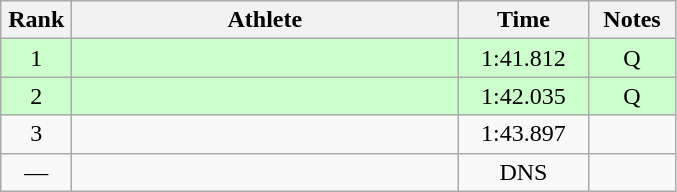<table class=wikitable style="text-align:center">
<tr>
<th width=40>Rank</th>
<th width=250>Athlete</th>
<th width=80>Time</th>
<th width=50>Notes</th>
</tr>
<tr bgcolor="ccffcc">
<td>1</td>
<td align=left></td>
<td>1:41.812</td>
<td>Q</td>
</tr>
<tr bgcolor="ccffcc">
<td>2</td>
<td align=left></td>
<td>1:42.035</td>
<td>Q</td>
</tr>
<tr>
<td>3</td>
<td align=left></td>
<td>1:43.897</td>
<td></td>
</tr>
<tr>
<td>—</td>
<td align=left></td>
<td>DNS</td>
<td></td>
</tr>
</table>
